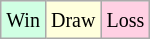<table class="wikitable">
<tr>
<td style="background-color: #d0ffe3;"><small>Win</small></td>
<td style="background-color: #ffffdd;"><small>Draw</small></td>
<td style="background-color: #ffd0e3;"><small>Loss</small></td>
</tr>
</table>
